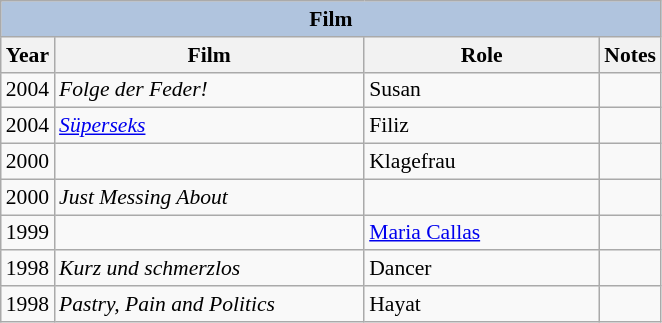<table class="wikitable" style="font-size: 90%;">
<tr>
<th colspan="4" style="background: LightSteelBlue;">Film</th>
</tr>
<tr>
<th>Year</th>
<th width="200">Film</th>
<th width="150">Role</th>
<th>Notes</th>
</tr>
<tr>
<td>2004</td>
<td><em>Folge der Feder!</em></td>
<td>Susan</td>
<td></td>
</tr>
<tr>
<td>2004</td>
<td><em><a href='#'>Süperseks</a></em></td>
<td>Filiz</td>
<td></td>
</tr>
<tr>
<td>2000</td>
<td><em></em></td>
<td>Klagefrau</td>
<td></td>
</tr>
<tr>
<td>2000</td>
<td><em>Just Messing About</em></td>
<td></td>
<td></td>
</tr>
<tr>
<td>1999</td>
<td><em></em></td>
<td><a href='#'>Maria Callas</a></td>
<td></td>
</tr>
<tr>
<td>1998</td>
<td><em>Kurz und schmerzlos</em></td>
<td>Dancer</td>
<td></td>
</tr>
<tr>
<td>1998</td>
<td><em>Pastry, Pain and Politics</em></td>
<td>Hayat</td>
<td></td>
</tr>
</table>
